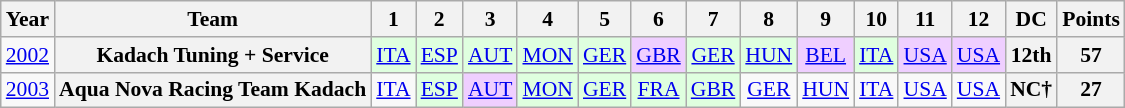<table class="wikitable" style="text-align:center; font-size:90%">
<tr>
<th>Year</th>
<th>Team</th>
<th>1</th>
<th>2</th>
<th>3</th>
<th>4</th>
<th>5</th>
<th>6</th>
<th>7</th>
<th>8</th>
<th>9</th>
<th>10</th>
<th>11</th>
<th>12</th>
<th>DC</th>
<th>Points</th>
</tr>
<tr>
<td><a href='#'>2002</a></td>
<th>Kadach Tuning + Service</th>
<td style="background:#DFFFDF;"><a href='#'>ITA</a><br></td>
<td style="background:#DFFFDF;"><a href='#'>ESP</a><br></td>
<td style="background:#DFFFDF;"><a href='#'>AUT</a><br></td>
<td style="background:#DFFFDF;"><a href='#'>MON</a><br></td>
<td style="background:#DFFFDF;"><a href='#'>GER</a><br></td>
<td style="background:#EFCFFF;"><a href='#'>GBR</a><br></td>
<td style="background:#DFFFDF;"><a href='#'>GER</a><br></td>
<td style="background:#DFFFDF;"><a href='#'>HUN</a><br></td>
<td style="background:#EFCFFF;"><a href='#'>BEL</a><br></td>
<td style="background:#DFFFDF;"><a href='#'>ITA</a><br></td>
<td style="background:#EFCFFF;"><a href='#'>USA</a><br></td>
<td style="background:#EFCFFF;"><a href='#'>USA</a><br></td>
<th>12th</th>
<th>57</th>
</tr>
<tr>
<td><a href='#'>2003</a></td>
<th>Aqua Nova Racing Team Kadach</th>
<td><a href='#'>ITA</a></td>
<td style="background:#DFFFDF"><a href='#'>ESP</a><br></td>
<td style="background:#EFCFFF"><a href='#'>AUT</a><br></td>
<td style="background:#DFFFDF;"><a href='#'>MON</a><br></td>
<td style="background:#DFFFDF"><a href='#'>GER</a><br></td>
<td style="background:#DFFFDF;"><a href='#'>FRA</a><br></td>
<td style="background:#DFFFDF;"><a href='#'>GBR</a><br></td>
<td><a href='#'>GER</a></td>
<td><a href='#'>HUN</a></td>
<td><a href='#'>ITA</a></td>
<td><a href='#'>USA</a></td>
<td><a href='#'>USA</a></td>
<th>NC†</th>
<th>27</th>
</tr>
</table>
